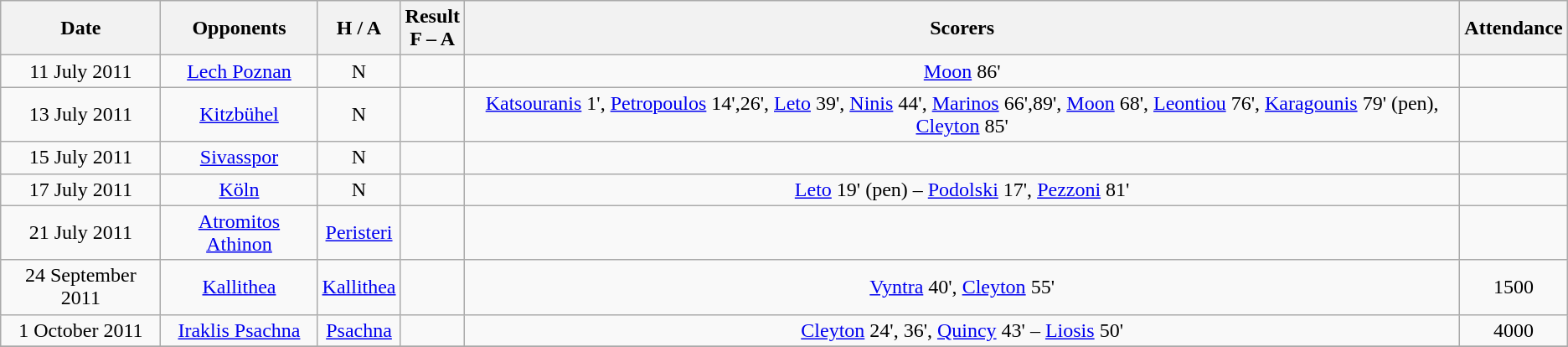<table class="wikitable" style="text-align:center">
<tr>
<th>Date</th>
<th>Opponents</th>
<th>H / A</th>
<th>Result<br>F – A</th>
<th>Scorers</th>
<th>Attendance</th>
</tr>
<tr>
<td>11 July 2011</td>
<td> <a href='#'>Lech Poznan</a></td>
<td>N</td>
<td></td>
<td><a href='#'>Moon</a> 86'</td>
<td></td>
</tr>
<tr>
<td>13 July 2011</td>
<td><a href='#'>Kitzbühel</a> </td>
<td>N</td>
<td></td>
<td><a href='#'>Katsouranis</a> 1', <a href='#'>Petropoulos</a> 14',26', <a href='#'>Leto</a> 39', <a href='#'>Ninis</a> 44', <a href='#'>Marinos</a> 66',89', <a href='#'>Moon</a> 68', <a href='#'>Leontiou</a> 76', <a href='#'>Karagounis</a> 79' (pen), <a href='#'>Cleyton</a> 85'</td>
<td></td>
</tr>
<tr>
<td>15 July 2011</td>
<td><a href='#'>Sivasspor</a> </td>
<td>N</td>
<td></td>
<td></td>
<td></td>
</tr>
<tr>
<td>17 July 2011</td>
<td><a href='#'>Köln</a> </td>
<td>N</td>
<td></td>
<td><a href='#'>Leto</a> 19' (pen) – <a href='#'>Podolski</a> 17', <a href='#'>Pezzoni</a> 81'</td>
<td></td>
</tr>
<tr>
<td>21 July 2011</td>
<td><a href='#'>Atromitos Athinon</a> </td>
<td><a href='#'>Peristeri</a></td>
<td> </td>
<td></td>
<td></td>
</tr>
<tr>
<td>24 September 2011</td>
<td><a href='#'>Kallithea</a> </td>
<td><a href='#'>Kallithea</a></td>
<td> </td>
<td><a href='#'>Vyntra</a> 40', <a href='#'>Cleyton</a> 55'</td>
<td>1500</td>
</tr>
<tr>
<td>1 October 2011</td>
<td><a href='#'>Iraklis Psachna</a> </td>
<td><a href='#'>Psachna</a></td>
<td> </td>
<td><a href='#'>Cleyton</a> 24', 36', <a href='#'>Quincy</a> 43' – <a href='#'>Liosis</a> 50'</td>
<td>4000</td>
</tr>
<tr>
</tr>
</table>
